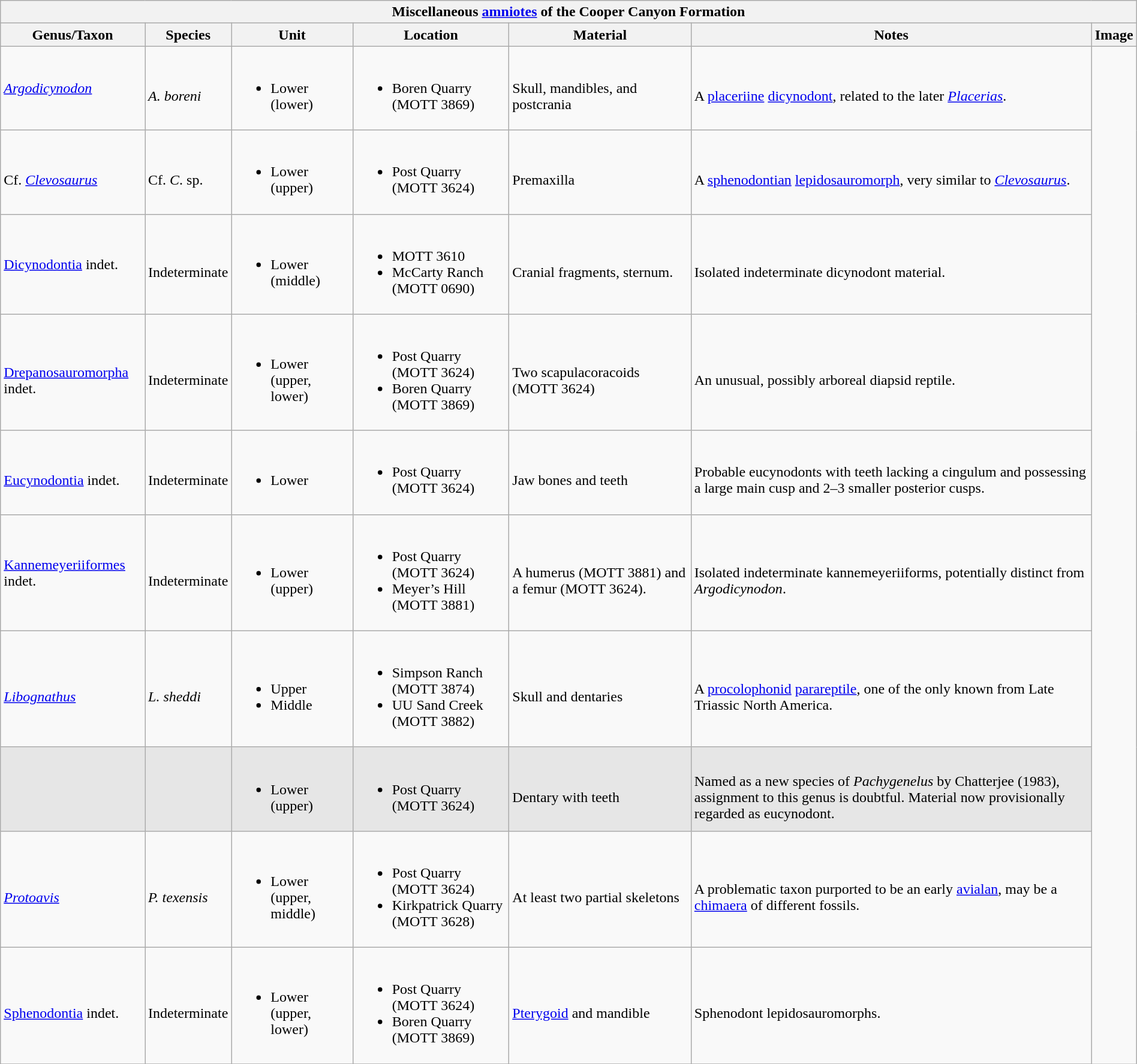<table class="wikitable" align="center" width="100%">
<tr>
<th colspan="7" align="center"><strong>Miscellaneous <a href='#'>amniotes</a> of the Cooper Canyon Formation</strong></th>
</tr>
<tr>
<th>Genus/Taxon</th>
<th>Species</th>
<th>Unit</th>
<th>Location</th>
<th>Material</th>
<th>Notes</th>
<th>Image</th>
</tr>
<tr>
<td><em><a href='#'>Argodicynodon</a></em></td>
<td><br><em>A. boreni</em></td>
<td><br><ul><li>Lower (lower)</li></ul></td>
<td><br><ul><li>Boren Quarry (MOTT 3869)</li></ul></td>
<td><br>Skull, mandibles, and postcrania</td>
<td><br>A <a href='#'>placeriine</a> <a href='#'>dicynodont</a>, related to the later <em><a href='#'>Placerias</a></em>.</td>
</tr>
<tr>
<td><br>Cf. <em><a href='#'>Clevosaurus</a></em></td>
<td><br>Cf. <em>C</em>. sp.</td>
<td><br><ul><li>Lower (upper)</li></ul></td>
<td><br><ul><li>Post Quarry (MOTT 3624)</li></ul></td>
<td><br>Premaxilla</td>
<td><br>A <a href='#'>sphenodontian</a> <a href='#'>lepidosauromorph</a>, very similar to <em><a href='#'>Clevosaurus</a></em>.</td>
</tr>
<tr>
<td><a href='#'>Dicynodontia</a> indet.</td>
<td><br>Indeterminate</td>
<td><br><ul><li>Lower (middle)</li></ul></td>
<td><br><ul><li>MOTT 3610</li><li>McCarty Ranch (MOTT 0690)</li></ul></td>
<td><br>Cranial fragments, sternum.</td>
<td><br>Isolated indeterminate dicynodont material.</td>
</tr>
<tr>
<td><br><a href='#'>Drepanosauromorpha</a> indet.</td>
<td><br>Indeterminate</td>
<td><br><ul><li>Lower (upper, lower)</li></ul></td>
<td><br><ul><li>Post Quarry (MOTT 3624)</li><li>Boren Quarry (MOTT 3869)</li></ul></td>
<td><br>Two scapulacoracoids (MOTT 3624)</td>
<td><br>An unusual, possibly arboreal diapsid reptile.</td>
</tr>
<tr>
<td><br><a href='#'>Eucynodontia</a> indet.</td>
<td><br>Indeterminate</td>
<td><br><ul><li>Lower</li></ul></td>
<td><br><ul><li>Post Quarry (MOTT 3624)</li></ul></td>
<td><br>Jaw bones and teeth</td>
<td><br>Probable eucynodonts with teeth lacking a cingulum and possessing a large main cusp and 2–3 smaller posterior cusps.</td>
</tr>
<tr>
<td><a href='#'>Kannemeyeriiformes</a> indet.</td>
<td><br>Indeterminate</td>
<td><br><ul><li>Lower (upper)</li></ul></td>
<td><br><ul><li>Post Quarry (MOTT 3624)</li><li>Meyer’s Hill (MOTT 3881)</li></ul></td>
<td><br>A humerus (MOTT 3881) and a femur (MOTT 3624).</td>
<td><br>Isolated indeterminate kannemeyeriiforms, potentially distinct from <em>Argodicynodon</em>.</td>
</tr>
<tr>
<td><br><em><a href='#'>Libognathus</a></em></td>
<td><br><em>L. sheddi</em></td>
<td><br><ul><li>Upper</li><li>Middle</li></ul></td>
<td><br><ul><li>Simpson Ranch (MOTT 3874)</li><li>UU Sand Creek (MOTT 3882)</li></ul></td>
<td><br>Skull and dentaries</td>
<td><br>A <a href='#'>procolophonid</a> <a href='#'>parareptile</a>, one of the only known from Late Triassic North America.</td>
</tr>
<tr>
<td style="background:#E6E6E6;"><br></td>
<td style="background:#E6E6E6;"><br></td>
<td style="background:#E6E6E6;"><br><ul><li>Lower (upper)</li></ul></td>
<td style="background:#E6E6E6;"><br><ul><li>Post Quarry (MOTT 3624)</li></ul></td>
<td style="background:#E6E6E6;"><br>Dentary with teeth</td>
<td style="background:#E6E6E6;"><br>Named as a new species of <em>Pachygenelus</em> by Chatterjee (1983), assignment to this genus is doubtful. Material now provisionally regarded as eucynodont.</td>
</tr>
<tr>
<td><br><em><a href='#'>Protoavis</a></em></td>
<td><br><em>P. texensis</em></td>
<td><br><ul><li>Lower (upper, middle)</li></ul></td>
<td><br><ul><li>Post Quarry (MOTT 3624)</li><li>Kirkpatrick Quarry (MOTT 3628)</li></ul></td>
<td><br>At least two partial skeletons</td>
<td><br>A problematic taxon purported to be an early <a href='#'>avialan</a>, may be a <a href='#'>chimaera</a> of different fossils.</td>
</tr>
<tr>
<td><br><a href='#'>Sphenodontia</a> indet.</td>
<td><br>Indeterminate</td>
<td><br><ul><li>Lower (upper, lower)</li></ul></td>
<td><br><ul><li>Post Quarry (MOTT 3624)</li><li>Boren Quarry (MOTT 3869)</li></ul></td>
<td><br><a href='#'>Pterygoid</a> and mandible</td>
<td><br>Sphenodont lepidosauromorphs.</td>
</tr>
<tr>
</tr>
</table>
